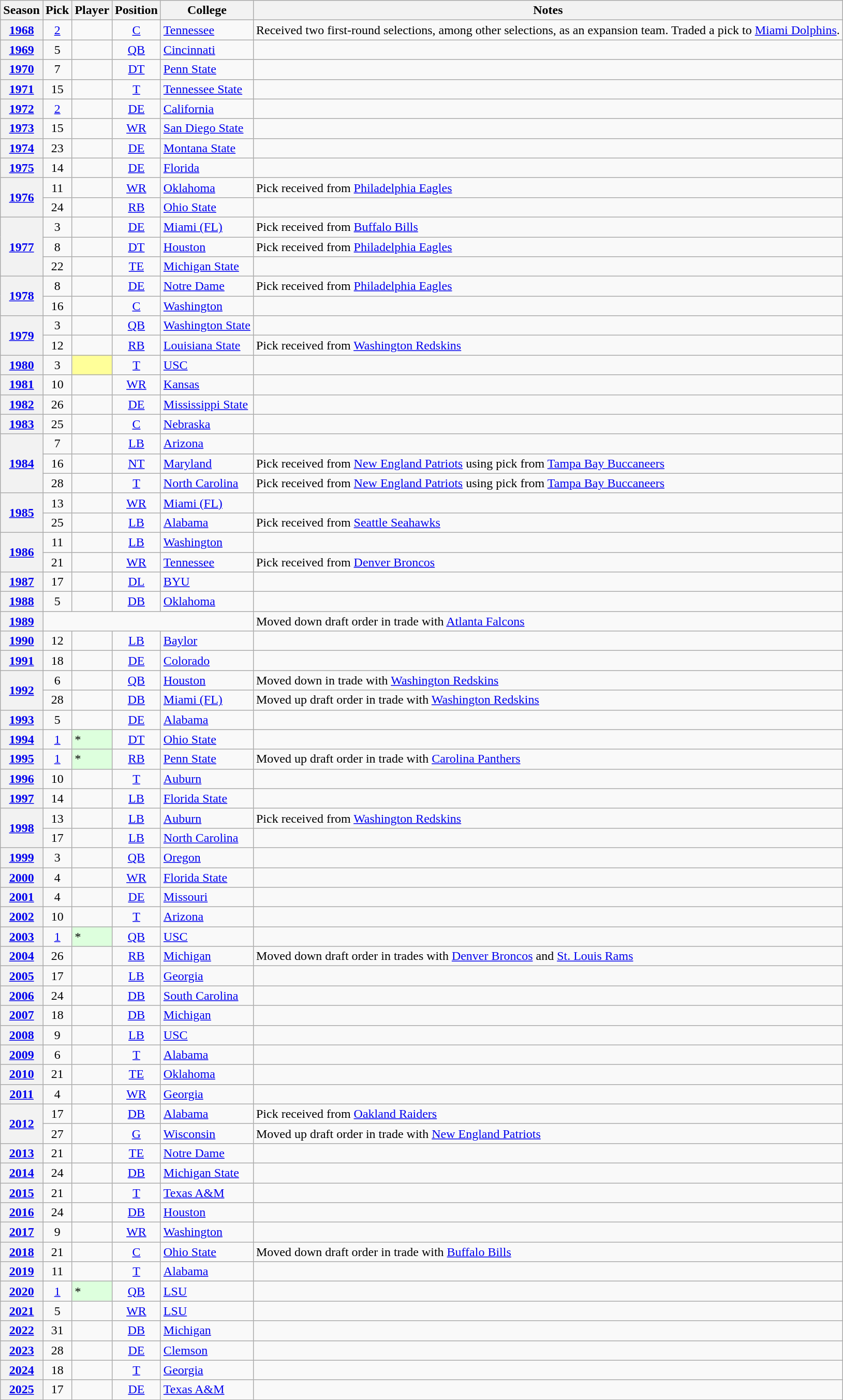<table class="wikitable sortable">
<tr>
<th scope="col">Season</th>
<th scope="col">Pick</th>
<th scope="col">Player</th>
<th scope="col">Position</th>
<th scope="col">College</th>
<th scope="col" class= "unsortable">Notes</th>
</tr>
<tr>
<th scope="row"><a href='#'>1968</a></th>
<td align="center"><a href='#'>2</a></td>
<td></td>
<td align="center"><a href='#'>C</a></td>
<td><a href='#'>Tennessee</a></td>
<td>Received two first-round selections, among other selections, as an expansion team. Traded a pick to <a href='#'>Miami Dolphins</a>.</td>
</tr>
<tr>
<th scope="row"><a href='#'>1969</a></th>
<td align="center">5</td>
<td></td>
<td align="center"><a href='#'>QB</a></td>
<td><a href='#'>Cincinnati</a></td>
<td></td>
</tr>
<tr>
<th scope="row"><a href='#'>1970</a></th>
<td align="center">7</td>
<td></td>
<td align="center"><a href='#'>DT</a></td>
<td><a href='#'>Penn State</a></td>
<td></td>
</tr>
<tr>
<th scope="row"><a href='#'>1971</a></th>
<td align="center">15</td>
<td></td>
<td align="center"><a href='#'>T</a></td>
<td><a href='#'>Tennessee State</a></td>
<td></td>
</tr>
<tr>
<th scope="row"><a href='#'>1972</a></th>
<td align="center"><a href='#'>2</a></td>
<td></td>
<td align="center"><a href='#'>DE</a></td>
<td><a href='#'>California</a></td>
<td></td>
</tr>
<tr>
<th scope="row"><a href='#'>1973</a></th>
<td align="center">15</td>
<td></td>
<td align="center"><a href='#'>WR</a></td>
<td><a href='#'>San Diego State</a></td>
<td></td>
</tr>
<tr>
<th scope="row"><a href='#'>1974</a></th>
<td align="center">23</td>
<td></td>
<td align="center"><a href='#'>DE</a></td>
<td><a href='#'>Montana State</a></td>
<td></td>
</tr>
<tr>
<th scope="row"><a href='#'>1975</a></th>
<td align="center">14</td>
<td></td>
<td align="center"><a href='#'>DE</a></td>
<td><a href='#'>Florida</a></td>
<td></td>
</tr>
<tr>
<th scope="rowgroup" rowspan="2"><a href='#'>1976</a></th>
<td align="center">11</td>
<td></td>
<td align="center"><a href='#'>WR</a></td>
<td><a href='#'>Oklahoma</a></td>
<td>Pick received from <a href='#'>Philadelphia Eagles</a></td>
</tr>
<tr>
<td align="center">24</td>
<td></td>
<td align="center"><a href='#'>RB</a></td>
<td><a href='#'>Ohio State</a></td>
<td></td>
</tr>
<tr>
<th scope="rowgroup" rowspan="3"><a href='#'>1977</a></th>
<td align="center">3</td>
<td></td>
<td align="center"><a href='#'>DE</a></td>
<td><a href='#'>Miami (FL)</a></td>
<td>Pick received from <a href='#'>Buffalo Bills</a></td>
</tr>
<tr>
<td align="center">8</td>
<td></td>
<td align="center"><a href='#'>DT</a></td>
<td><a href='#'>Houston</a></td>
<td>Pick received from <a href='#'>Philadelphia Eagles</a></td>
</tr>
<tr>
<td align="center">22</td>
<td></td>
<td align="center"><a href='#'>TE</a></td>
<td><a href='#'>Michigan State</a></td>
<td></td>
</tr>
<tr>
<th scope="rowgroup" rowspan="2"><a href='#'>1978</a></th>
<td align="center">8</td>
<td></td>
<td align="center"><a href='#'>DE</a></td>
<td><a href='#'>Notre Dame</a></td>
<td>Pick received from <a href='#'>Philadelphia Eagles</a></td>
</tr>
<tr>
<td align="center">16</td>
<td></td>
<td align="center"><a href='#'>C</a></td>
<td><a href='#'>Washington</a></td>
<td></td>
</tr>
<tr>
<th scope="rowgroup" rowspan="2"><a href='#'>1979</a></th>
<td align="center">3</td>
<td></td>
<td align="center"><a href='#'>QB</a></td>
<td><a href='#'>Washington State</a></td>
<td></td>
</tr>
<tr>
<td align="center">12</td>
<td></td>
<td align="center"><a href='#'>RB</a></td>
<td><a href='#'>Louisiana State</a></td>
<td>Pick received from <a href='#'>Washington Redskins</a></td>
</tr>
<tr>
<th scope="row"><a href='#'>1980</a></th>
<td align="center">3</td>
<td style="background:#FFFF99;"></td>
<td align="center"><a href='#'>T</a></td>
<td><a href='#'>USC</a></td>
<td></td>
</tr>
<tr>
<th scope="row"><a href='#'>1981</a></th>
<td align="center">10</td>
<td></td>
<td align="center"><a href='#'>WR</a></td>
<td><a href='#'>Kansas</a></td>
<td></td>
</tr>
<tr>
<th scope="row"><a href='#'>1982</a></th>
<td align="center">26</td>
<td></td>
<td align="center"><a href='#'>DE</a></td>
<td><a href='#'>Mississippi State</a></td>
<td></td>
</tr>
<tr>
<th scope="row"><a href='#'>1983</a></th>
<td align="center">25</td>
<td></td>
<td align="center"><a href='#'>C</a></td>
<td><a href='#'>Nebraska</a></td>
<td></td>
</tr>
<tr>
<th scope="rowgroup" rowspan="3"><a href='#'>1984</a></th>
<td align="center">7</td>
<td></td>
<td align="center"><a href='#'>LB</a></td>
<td><a href='#'>Arizona</a></td>
<td></td>
</tr>
<tr>
<td align="center">16</td>
<td></td>
<td align="center"><a href='#'>NT</a></td>
<td><a href='#'>Maryland</a></td>
<td>Pick received from <a href='#'>New England Patriots</a> using pick from <a href='#'>Tampa Bay Buccaneers</a></td>
</tr>
<tr>
<td align="center">28</td>
<td></td>
<td align="center"><a href='#'>T</a></td>
<td><a href='#'>North Carolina</a></td>
<td>Pick received from <a href='#'>New England Patriots</a> using pick from <a href='#'>Tampa Bay Buccaneers</a></td>
</tr>
<tr>
<th scope="rowgroup" rowspan="2"><a href='#'>1985</a></th>
<td align="center">13</td>
<td></td>
<td align="center"><a href='#'>WR</a></td>
<td><a href='#'>Miami (FL)</a></td>
<td></td>
</tr>
<tr>
<td align="center">25</td>
<td></td>
<td align="center"><a href='#'>LB</a></td>
<td><a href='#'>Alabama</a></td>
<td>Pick received from <a href='#'>Seattle Seahawks</a></td>
</tr>
<tr>
<th scope="rowgroup" rowspan="2"><a href='#'>1986</a></th>
<td align="center">11</td>
<td></td>
<td align="center"><a href='#'>LB</a></td>
<td><a href='#'>Washington</a></td>
<td></td>
</tr>
<tr>
<td align="center">21</td>
<td></td>
<td align="center"><a href='#'>WR</a></td>
<td><a href='#'>Tennessee</a></td>
<td>Pick received from <a href='#'>Denver Broncos</a></td>
</tr>
<tr>
<th scope="row"><a href='#'>1987</a></th>
<td align="center">17</td>
<td></td>
<td align="center"><a href='#'>DL</a></td>
<td><a href='#'>BYU</a></td>
<td></td>
</tr>
<tr>
<th scope="row"><a href='#'>1988</a></th>
<td align="center">5</td>
<td></td>
<td align="center"><a href='#'>DB</a></td>
<td><a href='#'>Oklahoma</a></td>
<td></td>
</tr>
<tr>
<th scope="row"><a href='#'>1989</a></th>
<td colspan=4 align="center"><em></em></td>
<td>Moved down draft order in trade with <a href='#'>Atlanta Falcons</a></td>
</tr>
<tr>
<th scope="row"><a href='#'>1990</a></th>
<td align="center">12</td>
<td></td>
<td align="center"><a href='#'>LB</a></td>
<td><a href='#'>Baylor</a></td>
<td></td>
</tr>
<tr>
<th scope="row"><a href='#'>1991</a></th>
<td align="center">18</td>
<td></td>
<td align="center"><a href='#'>DE</a></td>
<td><a href='#'>Colorado</a></td>
<td></td>
</tr>
<tr>
<th scope="rowgroup" rowspan="2"><a href='#'>1992</a></th>
<td align="center">6</td>
<td></td>
<td align="center"><a href='#'>QB</a></td>
<td><a href='#'>Houston</a></td>
<td>Moved down in trade with <a href='#'>Washington Redskins</a></td>
</tr>
<tr>
<td align="center">28</td>
<td></td>
<td align="center"><a href='#'>DB</a></td>
<td><a href='#'>Miami (FL)</a></td>
<td>Moved up draft order in trade with <a href='#'>Washington Redskins</a></td>
</tr>
<tr>
<th scope="row"><a href='#'>1993</a></th>
<td align="center">5</td>
<td></td>
<td align="center"><a href='#'>DE</a></td>
<td><a href='#'>Alabama</a></td>
<td></td>
</tr>
<tr>
<th scope="row"><a href='#'>1994</a></th>
<td align="center"><a href='#'>1</a></td>
<td style="background:#DDFFDD;">*</td>
<td align="center"><a href='#'>DT</a></td>
<td><a href='#'>Ohio State</a></td>
<td></td>
</tr>
<tr>
<th scope="row"><a href='#'>1995</a></th>
<td align="center"><a href='#'>1</a></td>
<td style="background:#DDFFDD;">*</td>
<td align="center"><a href='#'>RB</a></td>
<td><a href='#'>Penn State</a></td>
<td>Moved up draft order in trade with <a href='#'>Carolina Panthers</a></td>
</tr>
<tr>
<th scope="row"><a href='#'>1996</a></th>
<td align="center">10</td>
<td></td>
<td align="center"><a href='#'>T</a></td>
<td><a href='#'>Auburn</a></td>
<td></td>
</tr>
<tr>
<th scope="row"><a href='#'>1997</a></th>
<td align="center">14</td>
<td></td>
<td align="center"><a href='#'>LB</a></td>
<td><a href='#'>Florida State</a></td>
<td></td>
</tr>
<tr>
<th scope="rowgroup" rowspan="2"><a href='#'>1998</a></th>
<td align="center">13</td>
<td></td>
<td align="center"><a href='#'>LB</a></td>
<td><a href='#'>Auburn</a></td>
<td>Pick received from <a href='#'>Washington Redskins</a></td>
</tr>
<tr>
<td align="center">17</td>
<td></td>
<td align="center"><a href='#'>LB</a></td>
<td><a href='#'>North Carolina</a></td>
<td></td>
</tr>
<tr>
<th scope="row"><a href='#'>1999</a></th>
<td align="center">3</td>
<td></td>
<td align="center"><a href='#'>QB</a></td>
<td><a href='#'>Oregon</a></td>
<td></td>
</tr>
<tr>
<th scope="row"><a href='#'>2000</a></th>
<td align="center">4</td>
<td></td>
<td align="center"><a href='#'>WR</a></td>
<td><a href='#'>Florida State</a></td>
<td></td>
</tr>
<tr>
<th scope="row"><a href='#'>2001</a></th>
<td align="center">4</td>
<td></td>
<td align="center"><a href='#'>DE</a></td>
<td><a href='#'>Missouri</a></td>
<td></td>
</tr>
<tr>
<th scope="row"><a href='#'>2002</a></th>
<td align="center">10</td>
<td></td>
<td align="center"><a href='#'>T</a></td>
<td><a href='#'>Arizona</a></td>
<td></td>
</tr>
<tr>
<th scope="row"><a href='#'>2003</a></th>
<td align="center"><a href='#'>1</a></td>
<td style="background:#DDFFDD;">*</td>
<td align="center"><a href='#'>QB</a></td>
<td><a href='#'>USC</a></td>
<td></td>
</tr>
<tr>
<th scope="row"><a href='#'>2004</a></th>
<td align="center">26</td>
<td></td>
<td align="center"><a href='#'>RB</a></td>
<td><a href='#'>Michigan</a></td>
<td>Moved down draft order in trades with <a href='#'>Denver Broncos</a> and <a href='#'>St. Louis Rams</a></td>
</tr>
<tr>
<th scope="row"><a href='#'>2005</a></th>
<td align="center">17</td>
<td></td>
<td align="center"><a href='#'>LB</a></td>
<td><a href='#'>Georgia</a></td>
<td></td>
</tr>
<tr>
<th scope="row"><a href='#'>2006</a></th>
<td align="center">24</td>
<td></td>
<td align="center"><a href='#'>DB</a></td>
<td><a href='#'>South Carolina</a></td>
<td></td>
</tr>
<tr>
<th scope="row"><a href='#'>2007</a></th>
<td align="center">18</td>
<td></td>
<td align="center"><a href='#'>DB</a></td>
<td><a href='#'>Michigan</a></td>
<td></td>
</tr>
<tr>
<th scope="row"><a href='#'>2008</a></th>
<td align="center">9</td>
<td></td>
<td align="center"><a href='#'>LB</a></td>
<td><a href='#'>USC</a></td>
<td></td>
</tr>
<tr>
<th scope="row"><a href='#'>2009</a></th>
<td align="center">6</td>
<td></td>
<td align="center"><a href='#'>T</a></td>
<td><a href='#'>Alabama</a></td>
<td></td>
</tr>
<tr>
<th scope="row"><a href='#'>2010</a></th>
<td align="center">21</td>
<td></td>
<td align="center"><a href='#'>TE</a></td>
<td><a href='#'>Oklahoma</a></td>
<td></td>
</tr>
<tr>
<th scope="row"><a href='#'>2011</a></th>
<td align="center">4</td>
<td></td>
<td align="center"><a href='#'>WR</a></td>
<td><a href='#'>Georgia</a></td>
<td></td>
</tr>
<tr>
<th scope="rowgroup" rowspan="2"><a href='#'>2012</a></th>
<td align="center">17</td>
<td></td>
<td align="center"><a href='#'>DB</a></td>
<td><a href='#'>Alabama</a></td>
<td>Pick received from <a href='#'>Oakland Raiders</a></td>
</tr>
<tr>
<td align="center">27</td>
<td></td>
<td align="center"><a href='#'>G</a></td>
<td><a href='#'>Wisconsin</a></td>
<td>Moved up draft order in trade with   <a href='#'>New England Patriots</a></td>
</tr>
<tr>
<th scope="row"><a href='#'>2013</a></th>
<td align="center">21</td>
<td></td>
<td align="center"><a href='#'>TE</a></td>
<td><a href='#'>Notre Dame</a></td>
<td></td>
</tr>
<tr>
<th scope="row"><a href='#'>2014</a></th>
<td align="center">24</td>
<td></td>
<td align="center"><a href='#'>DB</a></td>
<td><a href='#'>Michigan State</a></td>
<td></td>
</tr>
<tr>
<th scope="row"><a href='#'>2015</a></th>
<td align="center">21</td>
<td></td>
<td align="center"><a href='#'>T</a></td>
<td><a href='#'>Texas A&M</a></td>
<td></td>
</tr>
<tr>
<th scope="row"><a href='#'>2016</a></th>
<td align="center">24</td>
<td></td>
<td align="center"><a href='#'>DB</a></td>
<td><a href='#'>Houston</a></td>
<td></td>
</tr>
<tr>
<th scope="row"><a href='#'>2017</a></th>
<td align="center">9</td>
<td></td>
<td align="center"><a href='#'>WR</a></td>
<td><a href='#'>Washington</a></td>
<td></td>
</tr>
<tr>
<th scope="row"><a href='#'>2018</a></th>
<td align="center">21</td>
<td></td>
<td align="center"><a href='#'>C</a></td>
<td><a href='#'>Ohio State</a></td>
<td>Moved down draft order in trade with <a href='#'>Buffalo Bills</a></td>
</tr>
<tr>
<th scope="row"><a href='#'>2019</a></th>
<td align="center">11</td>
<td></td>
<td align="center"><a href='#'>T</a></td>
<td><a href='#'>Alabama</a></td>
<td></td>
</tr>
<tr>
<th scope="row"><a href='#'>2020</a></th>
<td align="center"><a href='#'>1</a></td>
<td style="background:#DDFFDD;">*</td>
<td align="center"><a href='#'>QB</a></td>
<td><a href='#'>LSU</a></td>
<td></td>
</tr>
<tr>
<th scope="row"><a href='#'>2021</a></th>
<td align="center">5</td>
<td></td>
<td align="center"><a href='#'>WR</a></td>
<td><a href='#'>LSU</a></td>
<td></td>
</tr>
<tr>
<th scope="row"><a href='#'>2022</a></th>
<td align="center">31</td>
<td></td>
<td align="center"><a href='#'>DB</a></td>
<td><a href='#'>Michigan</a></td>
<td></td>
</tr>
<tr>
<th scope="row"><a href='#'>2023</a></th>
<td align="center">28</td>
<td></td>
<td align="center"><a href='#'>DE</a></td>
<td><a href='#'>Clemson</a></td>
<td></td>
</tr>
<tr>
<th scope="row"><a href='#'>2024</a></th>
<td align="center">18</td>
<td></td>
<td align="center"><a href='#'>T</a></td>
<td><a href='#'>Georgia</a></td>
<td></td>
</tr>
<tr>
<th scope="row"><a href='#'>2025</a></th>
<td align="center">17</td>
<td></td>
<td align="center"><a href='#'>DE</a></td>
<td><a href='#'>Texas A&M</a></td>
<td></td>
</tr>
</table>
